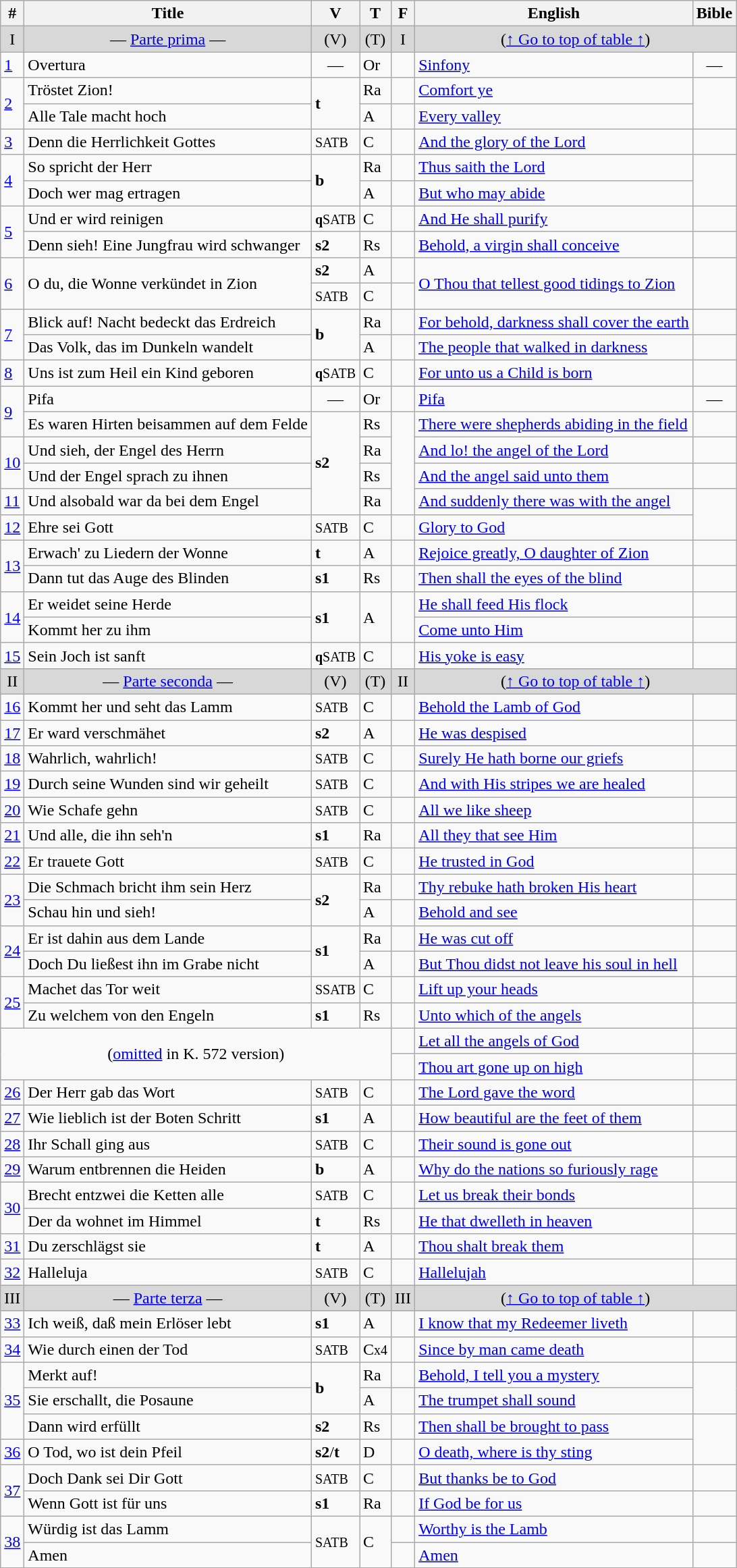<table class="wikitable plainrowheaders sortable">
<tr>
<th scope="col">#</th>
<th scope="col">Title</th>
<th scope="col">V</th>
<th scope="col">T</th>
<th scope="col">F</th>
<th scope="col">English</th>
<th scope="col">Bible</th>
</tr>
<tr id="I" style="background: #D8D8D8;">
<td data-sort-value="00" style="text-align: center">I</td>
<td data-sort-value="—A" style="text-align: center">— <a href='#'>Parte prima</a> —</td>
<td data-sort-value="—A" style="text-align: center">(V)</td>
<td data-sort-value="—A" style="text-align: center">(T)</td>
<td data-sort-value="00.5" style="text-align: center">I</td>
<td data-sort-value="—A" style="text-align: center" colspan="2">(<a href='#'>↑ Go to top of table ↑</a>)</td>
</tr>
<tr>
<td><a href='#'>1</a></td>
<td>Overtura</td>
<td style="text-align: center">—</td>
<td>Or</td>
<td data-sort-value="00" align="center"></td>
<td><a href='#'>Sinfony</a></td>
<td style="text-align: center">—</td>
</tr>
<tr>
<td rowspan="2"><a href='#'>2</a></td>
<td>Tröstet Zion!</td>
<td rowspan="2"><strong>t</strong></td>
<td>Ra</td>
<td></td>
<td><a href='#'>Comfort ye</a></td>
<td rowspan="2"><small></small></td>
</tr>
<tr>
<td>Alle Tale macht hoch</td>
<td>A</td>
<td></td>
<td><a href='#'>Every valley</a></td>
</tr>
<tr>
<td><a href='#'>3</a></td>
<td>Denn die Herrlichkeit Gottes</td>
<td><small>SATB</small></td>
<td>C</td>
<td></td>
<td><a href='#'>And the glory of the Lord</a></td>
<td><small></small></td>
</tr>
<tr>
<td rowspan="2"><a href='#'>4</a></td>
<td>So spricht der Herr</td>
<td rowspan="2"><strong>b</strong></td>
<td>Ra</td>
<td></td>
<td><a href='#'>Thus saith the Lord</a></td>
<td rowspan="2"><small> <br> </small></td>
</tr>
<tr>
<td>Doch wer mag ertragen</td>
<td>A</td>
<td></td>
<td><a href='#'>But who may abide</a></td>
</tr>
<tr>
<td rowspan="2"><a href='#'>5</a></td>
<td>Und er wird reinigen</td>
<td><small><strong>q</strong>SATB</small></td>
<td>C</td>
<td></td>
<td><a href='#'>And He shall purify</a></td>
<td><small></small></td>
</tr>
<tr>
<td>Denn sieh! Eine Jungfrau wird schwanger</td>
<td><strong>s2</strong></td>
<td>Rs</td>
<td></td>
<td><a href='#'>Behold, a virgin shall conceive</a></td>
<td><small> <br> </small></td>
</tr>
<tr>
<td rowspan="2"><a href='#'>6</a></td>
<td rowspan="2">O du, die Wonne verkündet in Zion</td>
<td><strong>s2</strong></td>
<td>A</td>
<td></td>
<td rowspan="2"><a href='#'>O Thou that tellest good tidings to Zion</a></td>
<td rowspan="2"><small> <br> </small></td>
</tr>
<tr>
<td><small>SATB</small></td>
<td>C</td>
<td></td>
</tr>
<tr>
<td rowspan="2"><a href='#'>7</a></td>
<td>Blick auf! Nacht bedeckt das Erdreich</td>
<td rowspan="2"><strong>b</strong></td>
<td>Ra</td>
<td></td>
<td><a href='#'>For behold, darkness shall cover the earth</a></td>
<td><small></small></td>
</tr>
<tr>
<td>Das Volk, das im Dunkeln wandelt</td>
<td>A</td>
<td></td>
<td><a href='#'>The people that walked in darkness</a></td>
<td><small></small></td>
</tr>
<tr>
<td><a href='#'>8</a></td>
<td>Uns ist zum Heil ein Kind geboren</td>
<td><small><strong>q</strong>SATB</small></td>
<td>C</td>
<td></td>
<td><a href='#'>For unto us a Child is born</a></td>
<td><small></small></td>
</tr>
<tr>
<td rowspan="2"><a href='#'>9</a></td>
<td>Pifa</td>
<td style="text-align: center">—</td>
<td>Or</td>
<td></td>
<td><a href='#'>Pifa</a></td>
<td style="text-align: center">—</td>
</tr>
<tr>
<td>Es waren Hirten beisammen auf dem Felde</td>
<td rowspan="4"><strong>s2</strong></td>
<td>Rs</td>
<td rowspan="4"></td>
<td><a href='#'>There were shepherds abiding in the field</a></td>
<td><small></small></td>
</tr>
<tr>
<td rowspan="2"><a href='#'>10</a></td>
<td>Und sieh, der Engel des Herrn</td>
<td>Ra</td>
<td><a href='#'>And lo! the angel of the Lord</a></td>
<td><small></small></td>
</tr>
<tr>
<td>Und der Engel sprach zu ihnen</td>
<td>Rs</td>
<td><a href='#'>And the angel said unto them</a></td>
<td><small></small></td>
</tr>
<tr>
<td><a href='#'>11</a></td>
<td>Und alsobald war da bei dem Engel</td>
<td>Ra</td>
<td><a href='#'>And suddenly there was with the angel</a></td>
<td rowspan="2"><small></small></td>
</tr>
<tr>
<td><a href='#'>12</a></td>
<td>Ehre sei Gott</td>
<td><small>SATB</small></td>
<td>C</td>
<td></td>
<td><a href='#'>Glory to God</a></td>
</tr>
<tr>
<td rowspan="2"><a href='#'>13</a></td>
<td>Erwach' zu Liedern der Wonne</td>
<td><strong>t</strong></td>
<td>A</td>
<td></td>
<td><a href='#'>Rejoice greatly, O daughter of Zion</a></td>
<td><small></small></td>
</tr>
<tr>
<td>Dann tut das Auge des Blinden</td>
<td><strong>s1</strong></td>
<td>Rs</td>
<td></td>
<td><a href='#'>Then shall the eyes of the blind</a></td>
<td><small></small></td>
</tr>
<tr>
<td rowspan="2"><a href='#'>14</a></td>
<td>Er weidet seine Herde</td>
<td rowspan="2"><strong>s1</strong></td>
<td rowspan="2">A</td>
<td rowspan="2"></td>
<td><a href='#'>He shall feed His flock</a></td>
<td><small></small></td>
</tr>
<tr>
<td>Kommt her zu ihm</td>
<td><a href='#'>Come unto Him</a></td>
<td><small></small></td>
</tr>
<tr>
<td><a href='#'>15</a></td>
<td>Sein Joch ist sanft</td>
<td><small><strong>q</strong>SATB</small></td>
<td>C</td>
<td></td>
<td><a href='#'>His yoke is easy</a></td>
<td><small></small></td>
</tr>
<tr id="II" style="background: #D8D8D8;">
<td data-sort-value="15.5" style="text-align: center">II</td>
<td data-sort-value="—B" style="text-align: center">— <a href='#'>Parte seconda</a> —</td>
<td data-sort-value="—A" style="text-align: center">(V)</td>
<td data-sort-value="—A" style="text-align: center">(T)</td>
<td data-sort-value="19.5" style="text-align: center">II</td>
<td data-sort-value="—B" style="text-align: center" colspan="2">(<a href='#'>↑ Go to top of table ↑</a>)</td>
</tr>
<tr>
<td><a href='#'>16</a></td>
<td>Kommt her und seht das Lamm</td>
<td><small>SATB</small></td>
<td>C</td>
<td></td>
<td><a href='#'>Behold the Lamb of God</a></td>
<td><small></small></td>
</tr>
<tr>
<td><a href='#'>17</a></td>
<td>Er ward verschmähet</td>
<td><strong>s2</strong></td>
<td>A</td>
<td></td>
<td><a href='#'>He was despised</a></td>
<td><small> <br> </small></td>
</tr>
<tr>
<td><a href='#'>18</a></td>
<td>Wahrlich, wahrlich!</td>
<td><small>SATB</small></td>
<td>C</td>
<td></td>
<td><a href='#'>Surely He hath borne our griefs</a></td>
<td><small></small></td>
</tr>
<tr>
<td><a href='#'>19</a></td>
<td>Durch seine Wunden sind wir geheilt</td>
<td><small>SATB</small></td>
<td>C</td>
<td></td>
<td><a href='#'>And with His stripes we are healed</a></td>
<td><small></small></td>
</tr>
<tr>
<td><a href='#'>20</a></td>
<td>Wie Schafe gehn</td>
<td><small>SATB</small></td>
<td>C</td>
<td></td>
<td><a href='#'>All we like sheep</a></td>
<td><small></small></td>
</tr>
<tr>
<td><a href='#'>21</a></td>
<td>Und alle, die ihn seh'n</td>
<td><strong>s1</strong></td>
<td>Ra</td>
<td></td>
<td><a href='#'>All they that see Him</a></td>
<td><small></small></td>
</tr>
<tr>
<td><a href='#'>22</a></td>
<td>Er trauete Gott</td>
<td><small>SATB</small></td>
<td>C</td>
<td></td>
<td><a href='#'>He trusted in God</a></td>
<td><small></small></td>
</tr>
<tr>
<td rowspan="2"><a href='#'>23</a></td>
<td>Die Schmach bricht ihm sein Herz</td>
<td rowspan="2"><strong>s2</strong></td>
<td>Ra</td>
<td></td>
<td><a href='#'>Thy rebuke hath broken His heart</a></td>
<td><small></small></td>
</tr>
<tr>
<td>Schau hin und sieh!</td>
<td>A</td>
<td></td>
<td><a href='#'>Behold and see</a></td>
<td><small></small></td>
</tr>
<tr>
<td rowspan="2"><a href='#'>24</a></td>
<td>Er ist dahin aus dem Lande</td>
<td rowspan="2"><strong>s1</strong></td>
<td>Ra</td>
<td></td>
<td><a href='#'>He was cut off</a></td>
<td><small></small></td>
</tr>
<tr>
<td>Doch Du ließest ihn im Grabe nicht</td>
<td>A</td>
<td></td>
<td><a href='#'>But Thou didst not leave his soul in hell</a></td>
<td><small></small></td>
</tr>
<tr>
<td rowspan="2"><a href='#'>25</a></td>
<td>Machet das Tor weit</td>
<td><small>SSATB</small></td>
<td>C</td>
<td></td>
<td><a href='#'>Lift up your heads</a></td>
<td><small></small></td>
</tr>
<tr>
<td>Zu welchem von den Engeln</td>
<td><strong>s1</strong></td>
<td>Rs</td>
<td></td>
<td><a href='#'>Unto which of the angels</a></td>
<td><small></small></td>
</tr>
<tr>
<td style="text-align: center" colspan="4" rowspan="2">(<a href='#'>omitted</a> in K. 572 version)</td>
<td></td>
<td><a href='#'>Let all the angels of God</a></td>
<td><small></small></td>
</tr>
<tr>
<td></td>
<td><a href='#'>Thou art gone up on high</a></td>
<td><small></small></td>
</tr>
<tr>
<td><a href='#'>26</a></td>
<td>Der Herr gab das Wort</td>
<td><small>SATB</small></td>
<td>C</td>
<td></td>
<td><a href='#'>The Lord gave the word</a></td>
<td><small></small></td>
</tr>
<tr>
<td><a href='#'>27</a></td>
<td>Wie lieblich ist der Boten Schritt</td>
<td><strong>s1</strong></td>
<td>A</td>
<td></td>
<td><a href='#'>How beautiful are the feet of them</a></td>
<td><small> <br> </small></td>
</tr>
<tr>
<td><a href='#'>28</a></td>
<td>Ihr Schall ging aus</td>
<td><small>SATB</small></td>
<td>C</td>
<td></td>
<td><a href='#'>Their sound is gone out</a></td>
<td><small> <br> </small></td>
</tr>
<tr>
<td><a href='#'>29</a></td>
<td>Warum entbrennen die Heiden</td>
<td><strong>b</strong></td>
<td>A</td>
<td></td>
<td><a href='#'>Why do the nations so furiously rage</a></td>
<td><small></small></td>
</tr>
<tr>
<td rowspan="2"><a href='#'>30</a></td>
<td>Brecht entzwei die Ketten alle</td>
<td><small>SATB</small></td>
<td>C</td>
<td></td>
<td><a href='#'>Let us break their bonds</a></td>
<td><small></small></td>
</tr>
<tr>
<td>Der da wohnet im Himmel</td>
<td><strong>t</strong></td>
<td>Rs</td>
<td></td>
<td><a href='#'>He that dwelleth in heaven</a></td>
<td><small></small></td>
</tr>
<tr>
<td><a href='#'>31</a></td>
<td>Du zerschlägst sie</td>
<td><strong>t</strong></td>
<td>A</td>
<td></td>
<td><a href='#'>Thou shalt break them</a></td>
<td><small></small></td>
</tr>
<tr>
<td><a href='#'>32</a></td>
<td>Halleluja</td>
<td><small>SATB</small></td>
<td>C</td>
<td></td>
<td><a href='#'>Hallelujah</a></td>
<td><small> <br> </small></td>
</tr>
<tr id="III" style="background: #D8D8D8;">
<td data-sort-value="32.5" style="text-align: center">III</td>
<td data-sort-value="—C" style="text-align: center">— <a href='#'>Parte terza</a> —</td>
<td data-sort-value="—A" style="text-align: center">(V)</td>
<td data-sort-value="—A" style="text-align: center">(T)</td>
<td data-sort-value="42.5" style="text-align: center">III</td>
<td data-sort-value="—C" style="text-align: center" colspan="2">(<a href='#'>↑ Go to top of table ↑</a>)</td>
</tr>
<tr>
<td><a href='#'>33</a></td>
<td>Ich weiß, daß mein Erlöser lebt</td>
<td><strong>s1</strong></td>
<td>A</td>
<td></td>
<td><a href='#'>I know that my Redeemer liveth</a></td>
<td><small></small></td>
</tr>
<tr>
<td><a href='#'>34</a></td>
<td>Wie durch einen der Tod</td>
<td><small>SATB</small></td>
<td>C<small>x4</small></td>
<td></td>
<td><a href='#'>Since by man came death</a></td>
<td><small></small></td>
</tr>
<tr>
<td rowspan="3"><a href='#'>35</a></td>
<td>Merkt auf!</td>
<td rowspan="2"><strong>b</strong></td>
<td>Ra</td>
<td></td>
<td><a href='#'>Behold, I tell you a mystery</a></td>
<td rowspan=2><small></small></td>
</tr>
<tr>
<td>Sie erschallt, die Posaune</td>
<td>A</td>
<td></td>
<td><a href='#'>The trumpet shall sound</a></td>
</tr>
<tr>
<td>Dann wird erfüllt</td>
<td><strong>s2</strong></td>
<td>Rs</td>
<td></td>
<td><a href='#'>Then shall be brought to pass</a></td>
<td rowspan=2><small></small></td>
</tr>
<tr>
<td><a href='#'>36</a></td>
<td>O Tod, wo ist dein Pfeil</td>
<td><strong>s2</strong>/<strong>t</strong></td>
<td>D</td>
<td></td>
<td><a href='#'>O death, where is thy sting</a></td>
</tr>
<tr>
<td rowspan="2"><a href='#'>37</a></td>
<td>Doch Dank sei Dir Gott</td>
<td><small>SATB</small></td>
<td>C</td>
<td></td>
<td><a href='#'>But thanks be to God</a></td>
<td><small></small></td>
</tr>
<tr>
<td>Wenn Gott ist für uns</td>
<td><strong>s1</strong></td>
<td>Ra</td>
<td></td>
<td><a href='#'>If God be for us</a></td>
<td><small></small></td>
</tr>
<tr>
<td rowspan=2><a href='#'>38</a></td>
<td>Würdig ist das Lamm</td>
<td rowspan=2><small>SATB</small></td>
<td rowspan=2>C</td>
<td></td>
<td><a href='#'>Worthy is the Lamb</a></td>
<td><small></small></td>
</tr>
<tr>
<td>Amen</td>
<td></td>
<td><a href='#'>Amen</a></td>
<td><small></small></td>
</tr>
</table>
